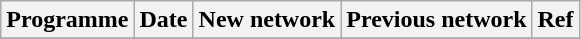<table class="wikitable plainrowheaders sortable" style="text-align:left">
<tr>
<th scope="col">Programme</th>
<th scope="col">Date</th>
<th scope="col">New network</th>
<th scope="col">Previous network</th>
<th scope="col" class="unsortable">Ref</th>
</tr>
<tr>
</tr>
</table>
